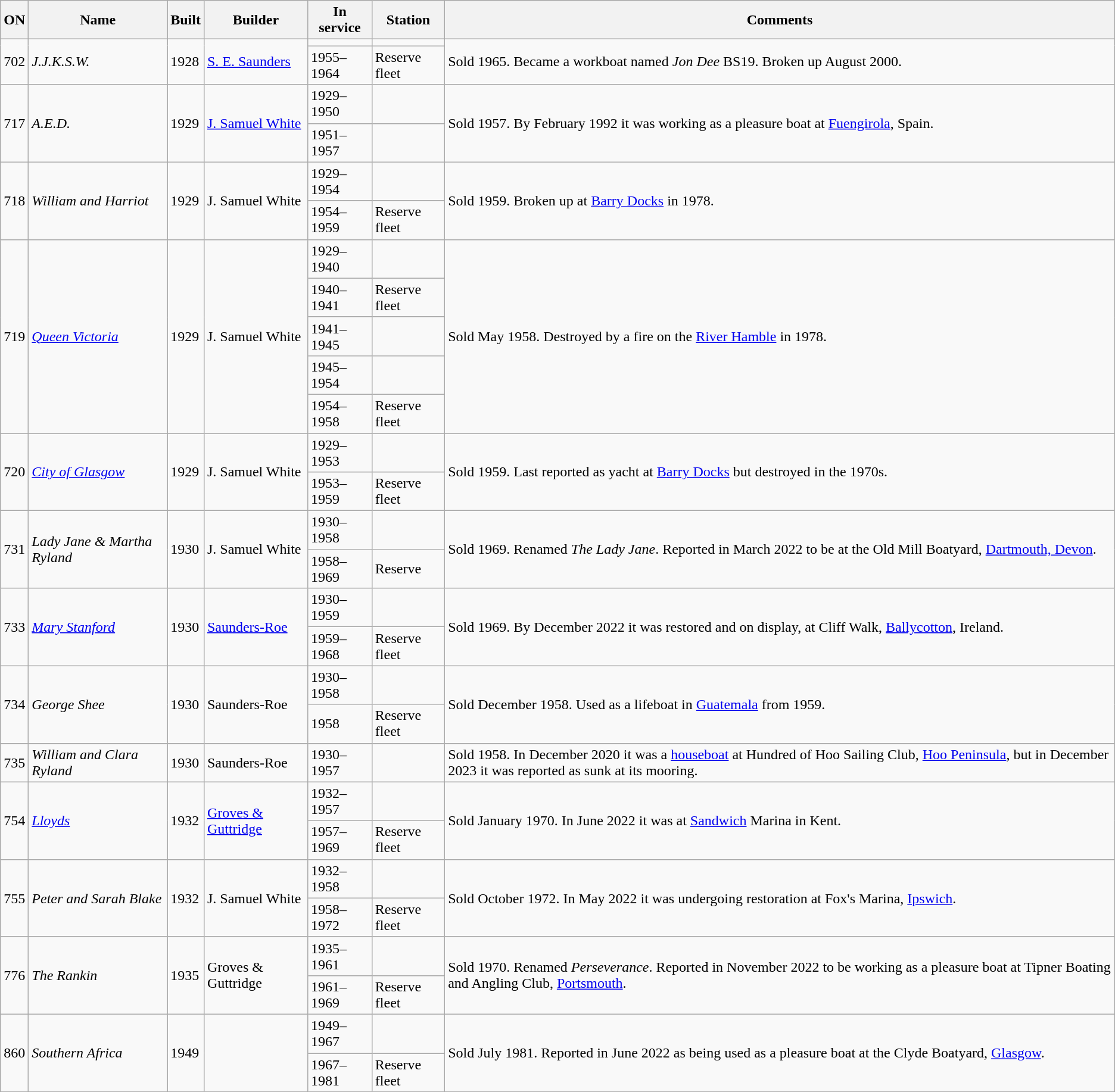<table class="wikitable">
<tr>
<th>ON</th>
<th>Name</th>
<th>Built</th>
<th>Builder</th>
<th>In service</th>
<th>Station</th>
<th>Comments</th>
</tr>
<tr>
<td rowspan="2">702</td>
<td rowspan="2"><em>J.J.K.S.W.</em></td>
<td rowspan="2">1928</td>
<td rowspan="2"><a href='#'>S. E. Saunders</a></td>
<td></td>
<td></td>
<td rowspan="2">Sold 1965. Became a workboat named <em>Jon Dee</em> BS19. Broken up August 2000.</td>
</tr>
<tr>
<td>1955–1964</td>
<td>Reserve fleet</td>
</tr>
<tr>
<td rowspan="2">717</td>
<td rowspan="2"><em>A.E.D.</em></td>
<td rowspan="2">1929</td>
<td rowspan="2"><a href='#'>J. Samuel White</a></td>
<td>1929–1950</td>
<td></td>
<td rowspan="2">Sold 1957. By February 1992 it was working as a pleasure boat at <a href='#'>Fuengirola</a>, Spain.</td>
</tr>
<tr>
<td>1951–1957</td>
<td></td>
</tr>
<tr>
<td rowspan="2">718</td>
<td rowspan="2"><em>William and Harriot</em></td>
<td rowspan="2">1929</td>
<td rowspan="2">J. Samuel White</td>
<td>1929–1954</td>
<td></td>
<td rowspan="2">Sold 1959. Broken up at <a href='#'>Barry Docks</a> in 1978.</td>
</tr>
<tr>
<td>1954–1959</td>
<td>Reserve fleet</td>
</tr>
<tr>
<td rowspan="5">719</td>
<td rowspan="5"><em><a href='#'>Queen Victoria</a></em></td>
<td rowspan="5">1929</td>
<td rowspan="5">J. Samuel White</td>
<td>1929–1940</td>
<td></td>
<td rowspan="5">Sold May 1958. Destroyed by a fire on the <a href='#'>River Hamble</a> in 1978.</td>
</tr>
<tr>
<td>1940–1941</td>
<td>Reserve fleet</td>
</tr>
<tr>
<td>1941–1945</td>
<td></td>
</tr>
<tr>
<td>1945–1954</td>
<td></td>
</tr>
<tr>
<td>1954–1958</td>
<td>Reserve fleet</td>
</tr>
<tr>
<td rowspan="2">720</td>
<td rowspan="2"><em><a href='#'>City of Glasgow</a></em></td>
<td rowspan="2">1929</td>
<td rowspan="2">J. Samuel White</td>
<td>1929–1953</td>
<td></td>
<td rowspan="2">Sold 1959. Last reported as yacht at <a href='#'>Barry Docks</a> but destroyed in the 1970s.</td>
</tr>
<tr>
<td>1953–1959</td>
<td>Reserve fleet</td>
</tr>
<tr>
<td rowspan="2">731</td>
<td rowspan="2"><em>Lady Jane & Martha Ryland</em></td>
<td rowspan="2">1930</td>
<td rowspan="2">J. Samuel White</td>
<td>1930–1958</td>
<td></td>
<td rowspan="2">Sold 1969. Renamed <em>The Lady Jane</em>. Reported in March 2022 to be at the Old Mill Boatyard, <a href='#'>Dartmouth, Devon</a>.</td>
</tr>
<tr>
<td>1958–1969</td>
<td>Reserve</td>
</tr>
<tr>
<td rowspan="2">733</td>
<td rowspan="2"><a href='#'><em>Mary Stanford</em></a></td>
<td rowspan="2">1930</td>
<td rowspan="2"><a href='#'>Saunders-Roe</a></td>
<td>1930–1959</td>
<td></td>
<td rowspan="2">Sold 1969. By December 2022 it was restored and on display, at Cliff Walk, <a href='#'>Ballycotton</a>, Ireland.</td>
</tr>
<tr>
<td>1959–1968</td>
<td>Reserve  fleet</td>
</tr>
<tr>
<td rowspan="2">734</td>
<td rowspan="2"><em>George Shee</em></td>
<td rowspan="2">1930</td>
<td rowspan="2">Saunders-Roe</td>
<td>1930–1958</td>
<td></td>
<td rowspan="2">Sold December 1958. Used as a lifeboat in <a href='#'>Guatemala</a> from 1959.</td>
</tr>
<tr>
<td>1958</td>
<td>Reserve fleet</td>
</tr>
<tr>
<td>735</td>
<td><em>William and Clara Ryland</em></td>
<td>1930</td>
<td>Saunders-Roe</td>
<td>1930–1957</td>
<td></td>
<td>Sold 1958. In December 2020 it was a <a href='#'>houseboat</a> at Hundred of Hoo Sailing Club, <a href='#'>Hoo Peninsula</a>, but in December 2023 it was reported as sunk at its mooring.</td>
</tr>
<tr>
<td rowspan="2">754</td>
<td rowspan="2"><a href='#'><em>Lloyds</em></a></td>
<td rowspan="2">1932</td>
<td rowspan="2"><a href='#'>Groves & Guttridge</a></td>
<td>1932–1957</td>
<td></td>
<td rowspan="2">Sold January 1970. In June 2022 it was at <a href='#'>Sandwich</a> Marina in Kent.</td>
</tr>
<tr>
<td>1957–1969</td>
<td>Reserve  fleet</td>
</tr>
<tr>
<td rowspan="2">755</td>
<td rowspan="2"><em>Peter and Sarah Blake</em></td>
<td rowspan="2">1932</td>
<td rowspan="2">J. Samuel White</td>
<td>1932–1958</td>
<td></td>
<td rowspan="2">Sold October 1972. In May 2022 it was undergoing restoration at Fox's Marina, <a href='#'>Ipswich</a>.</td>
</tr>
<tr>
<td>1958–1972</td>
<td>Reserve fleet</td>
</tr>
<tr>
<td rowspan="2">776</td>
<td rowspan="2"><em>The Rankin</em></td>
<td rowspan="2">1935</td>
<td rowspan="2">Groves & Guttridge</td>
<td>1935–1961</td>
<td></td>
<td rowspan="2">Sold 1970. Renamed <em>Perseverance</em>. Reported in November 2022 to be working as a pleasure boat at Tipner Boating and Angling Club, <a href='#'>Portsmouth</a>.</td>
</tr>
<tr>
<td>1961–1969</td>
<td>Reserve fleet</td>
</tr>
<tr>
<td rowspan="2">860</td>
<td rowspan="2"><em>Southern Africa</em></td>
<td rowspan="2">1949</td>
<td rowspan="2"></td>
<td>1949–1967</td>
<td></td>
<td rowspan="2">Sold July 1981. Reported in June 2022 as being used as a pleasure boat at the Clyde Boatyard, <a href='#'>Glasgow</a>.</td>
</tr>
<tr>
<td>1967–1981</td>
<td>Reserve fleet</td>
</tr>
</table>
